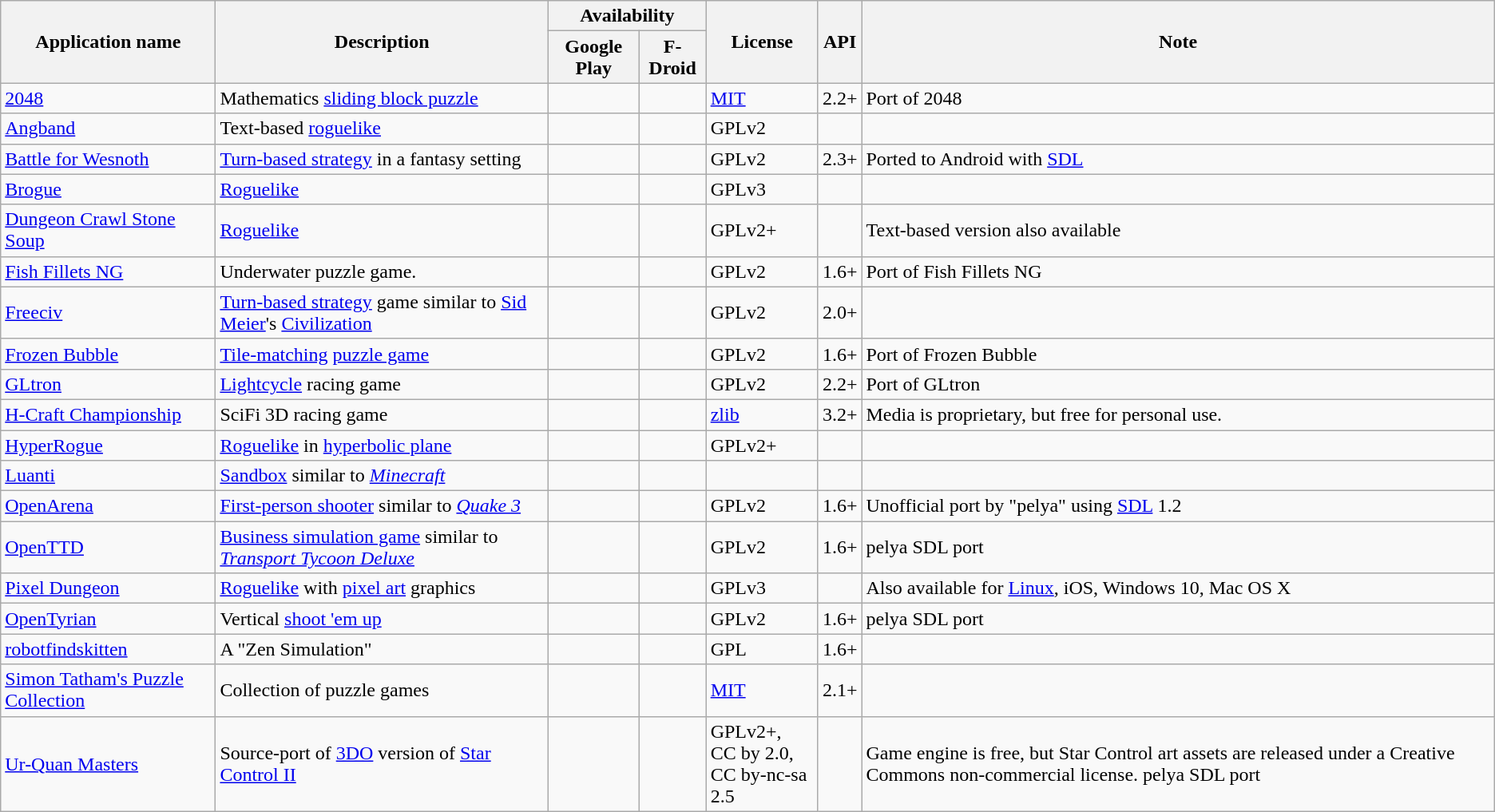<table class="wikitable">
<tr>
<th rowspan="2">Application name</th>
<th rowspan="2">Description</th>
<th colspan="2">Availability</th>
<th rowspan="2">License</th>
<th rowspan="2">API</th>
<th rowspan="2">Note</th>
</tr>
<tr>
<th>Google Play</th>
<th>F-Droid</th>
</tr>
<tr>
<td><a href='#'>2048</a></td>
<td>Mathematics <a href='#'>sliding block puzzle</a></td>
<td> </td>
<td> </td>
<td><a href='#'>MIT</a></td>
<td>2.2+</td>
<td>Port of 2048</td>
</tr>
<tr>
<td><a href='#'>Angband</a></td>
<td>Text-based <a href='#'>roguelike</a></td>
<td></td>
<td></td>
<td>GPLv2</td>
<td></td>
<td></td>
</tr>
<tr>
<td><a href='#'>Battle for Wesnoth</a></td>
<td><a href='#'>Turn-based strategy</a> in a fantasy setting</td>
<td></td>
<td> </td>
<td>GPLv2</td>
<td>2.3+</td>
<td>Ported to Android with <a href='#'>SDL</a></td>
</tr>
<tr>
<td><a href='#'>Brogue</a></td>
<td><a href='#'>Roguelike</a></td>
<td></td>
<td></td>
<td>GPLv3</td>
<td></td>
<td></td>
</tr>
<tr>
<td><a href='#'>Dungeon Crawl Stone Soup</a></td>
<td><a href='#'>Roguelike</a></td>
<td></td>
<td> </td>
<td>GPLv2+</td>
<td></td>
<td>Text-based version also available</td>
</tr>
<tr>
<td><a href='#'>Fish Fillets NG</a></td>
<td>Underwater puzzle game.</td>
<td></td>
<td> </td>
<td>GPLv2</td>
<td>1.6+</td>
<td>Port of Fish Fillets NG</td>
</tr>
<tr>
<td><a href='#'>Freeciv</a></td>
<td><a href='#'>Turn-based strategy</a> game similar to <a href='#'>Sid Meier</a>'s <a href='#'>Civilization</a></td>
<td></td>
<td></td>
<td>GPLv2</td>
<td>2.0+</td>
<td></td>
</tr>
<tr>
<td><a href='#'>Frozen Bubble</a></td>
<td><a href='#'>Tile-matching</a> <a href='#'>puzzle game</a></td>
<td></td>
<td></td>
<td>GPLv2</td>
<td>1.6+</td>
<td>Port of Frozen Bubble</td>
</tr>
<tr>
<td><a href='#'>GLtron</a></td>
<td><a href='#'>Lightcycle</a> racing game</td>
<td><br></td>
<td><br></td>
<td>GPLv2</td>
<td>2.2+</td>
<td>Port of GLtron</td>
</tr>
<tr>
<td><a href='#'>H-Craft Championship</a></td>
<td>SciFi 3D racing game</td>
<td></td>
<td> </td>
<td><a href='#'>zlib</a></td>
<td>3.2+</td>
<td>Media is proprietary, but free for personal use.</td>
</tr>
<tr>
<td><a href='#'>HyperRogue</a></td>
<td><a href='#'>Roguelike</a> in <a href='#'>hyperbolic plane</a></td>
<td></td>
<td></td>
<td>GPLv2+</td>
<td></td>
<td></td>
</tr>
<tr>
<td><a href='#'>Luanti</a></td>
<td><a href='#'>Sandbox</a> similar to <em><a href='#'>Minecraft</a></em></td>
<td></td>
<td> </td>
<td></td>
<td></td>
<td></td>
</tr>
<tr>
<td><a href='#'>OpenArena</a></td>
<td><a href='#'>First-person shooter</a> similar to <em><a href='#'>Quake 3</a></em> </td>
<td></td>
<td> </td>
<td>GPLv2</td>
<td>1.6+</td>
<td>Unofficial port by "pelya" using <a href='#'>SDL</a> 1.2</td>
</tr>
<tr>
<td><a href='#'>OpenTTD</a></td>
<td><a href='#'>Business simulation game</a> similar to <em><a href='#'>Transport Tycoon Deluxe</a></em></td>
<td></td>
<td></td>
<td>GPLv2</td>
<td>1.6+</td>
<td>pelya SDL port</td>
</tr>
<tr>
<td><a href='#'>Pixel Dungeon</a></td>
<td><a href='#'>Roguelike</a> with <a href='#'>pixel art</a> graphics</td>
<td></td>
<td> </td>
<td>GPLv3</td>
<td></td>
<td>Also available for <a href='#'>Linux</a>, iOS, Windows 10, Mac OS X</td>
</tr>
<tr>
<td><a href='#'>OpenTyrian</a></td>
<td>Vertical <a href='#'>shoot 'em up</a></td>
<td></td>
<td> </td>
<td>GPLv2</td>
<td>1.6+</td>
<td>pelya SDL port</td>
</tr>
<tr>
<td><a href='#'>robotfindskitten</a></td>
<td>A "Zen Simulation"</td>
<td></td>
<td></td>
<td>GPL</td>
<td>1.6+</td>
<td></td>
</tr>
<tr>
<td><a href='#'>Simon Tatham's Puzzle Collection</a></td>
<td>Collection of puzzle games</td>
<td><br></td>
<td><br></td>
<td><a href='#'>MIT</a></td>
<td>2.1+</td>
<td></td>
</tr>
<tr>
<td><a href='#'>Ur-Quan Masters</a></td>
<td>Source-port of <a href='#'>3DO</a> version of <a href='#'>Star Control II</a></td>
<td></td>
<td></td>
<td>GPLv2+,<br> CC by 2.0,<br>CC by-nc-sa 2.5</td>
<td></td>
<td>Game engine is free, but Star Control art assets are released under a Creative Commons non-commercial license. pelya SDL port</td>
</tr>
</table>
